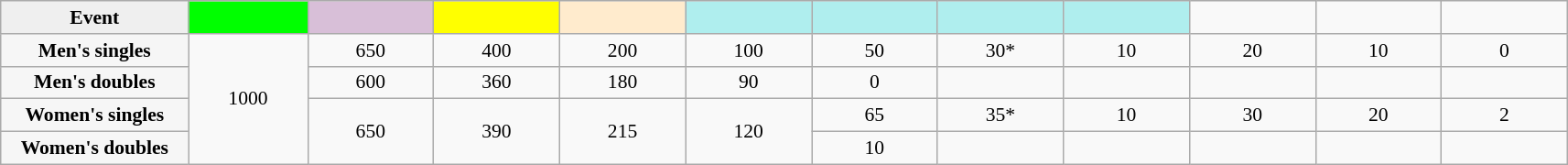<table class="wikitable nowrap" style=font-size:90%;text-align:center>
<tr>
<td style="width:130px; background:#efefef;"><strong>Event</strong></td>
<td style="width:80px; background:lime;"></td>
<td style="width:85px; background:thistle;"></td>
<td style="width:85px; background:#ff0;"></td>
<td style="width:85px; background:#ffebcd;"></td>
<td style="width:85px; background:#afeeee;"></td>
<td style="width:85px; background:#afeeee;"></td>
<td style="width:85px; background:#afeeee;"></td>
<td style="width:85px; background:#afeeee;"></td>
<td width=85></td>
<td width=85></td>
<td width=85></td>
</tr>
<tr>
<th style="background:#f6f6f6;">Men's singles</th>
<td rowspan=4>1000</td>
<td>650</td>
<td>400</td>
<td>200</td>
<td>100</td>
<td>50</td>
<td>30*</td>
<td>10</td>
<td>20</td>
<td>10</td>
<td>0</td>
</tr>
<tr>
<th style="background:#f6f6f6;">Men's doubles</th>
<td>600</td>
<td>360</td>
<td>180</td>
<td>90</td>
<td>0</td>
<td></td>
<td></td>
<td></td>
<td></td>
<td></td>
</tr>
<tr>
<th style="background:#f6f6f6;">Women's singles</th>
<td rowspan=2>650</td>
<td rowspan=2>390</td>
<td rowspan=2>215</td>
<td rowspan=2>120</td>
<td>65</td>
<td>35*</td>
<td>10</td>
<td>30</td>
<td>20</td>
<td>2</td>
</tr>
<tr>
<th style="background:#f6f6f6;">Women's doubles</th>
<td>10</td>
<td></td>
<td></td>
<td></td>
<td></td>
<td></td>
</tr>
</table>
